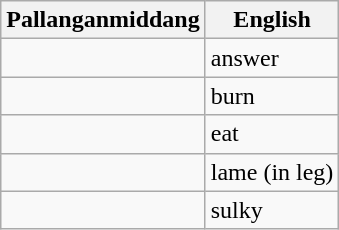<table class="wikitable">
<tr>
<th>Pallanganmiddang</th>
<th>English</th>
</tr>
<tr>
<td></td>
<td>answer</td>
</tr>
<tr>
<td></td>
<td>burn</td>
</tr>
<tr>
<td></td>
<td>eat</td>
</tr>
<tr>
<td></td>
<td>lame (in leg)</td>
</tr>
<tr>
<td></td>
<td>sulky</td>
</tr>
</table>
